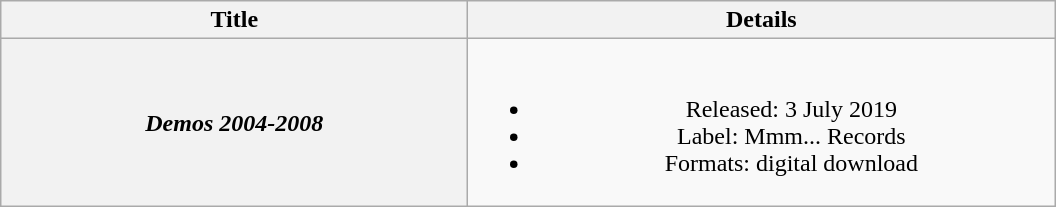<table class="wikitable plainrowheaders" style="text-align:center;" border="1">
<tr>
<th scope="col" style="width:19em;">Title</th>
<th scope="col" style="width:24em;">Details</th>
</tr>
<tr>
<th scope="row"><em>Demos 2004-2008</em></th>
<td><br><ul><li>Released: 3 July 2019</li><li>Label: Mmm... Records</li><li>Formats: digital download</li></ul></td>
</tr>
</table>
